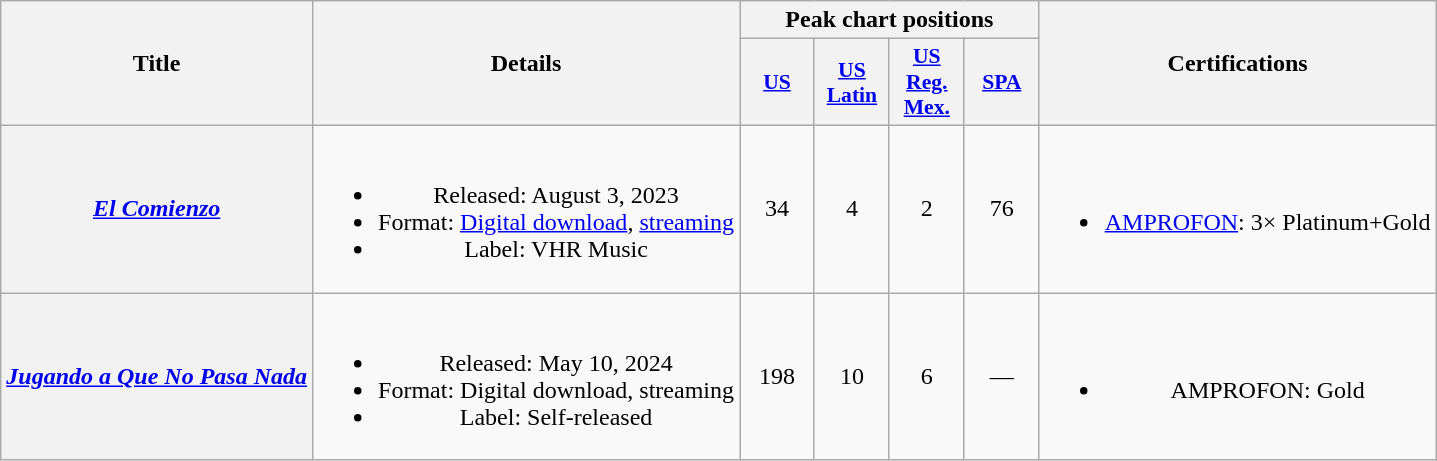<table class="wikitable plainrowheaders" style="text-align:center;">
<tr>
<th scope="col" rowspan="2">Title</th>
<th scope="col" rowspan="2">Details</th>
<th scope="col" colspan="4">Peak chart positions</th>
<th scope="col" rowspan="2">Certifications</th>
</tr>
<tr>
<th scope="col" style="width:3em;font-size:90%;"><a href='#'>US</a><br></th>
<th scope="col" style="width:3em;font-size:90%;"><a href='#'>US<br>Latin</a><br></th>
<th scope="col" style="width:3em;font-size:90%;"><a href='#'>US<br>Reg.<br>Mex.</a><br></th>
<th scope="col" style="width:3em;font-size:90%;"><a href='#'>SPA</a><br></th>
</tr>
<tr>
<th scope="row"><em><a href='#'>El Comienzo</a></em></th>
<td><br><ul><li>Released: August 3, 2023</li><li>Format: <a href='#'>Digital download</a>, <a href='#'>streaming</a></li><li>Label: VHR Music</li></ul></td>
<td>34</td>
<td>4</td>
<td>2</td>
<td>76</td>
<td><br><ul><li><a href='#'>AMPROFON</a>: 3× Platinum+Gold</li></ul></td>
</tr>
<tr>
<th scope="row"><em><a href='#'>Jugando a Que No Pasa Nada</a></em></th>
<td><br><ul><li>Released: May 10, 2024</li><li>Format: Digital download, streaming</li><li>Label: Self-released</li></ul></td>
<td>198</td>
<td>10</td>
<td>6</td>
<td>—</td>
<td><br><ul><li>AMPROFON: Gold</li></ul></td>
</tr>
</table>
